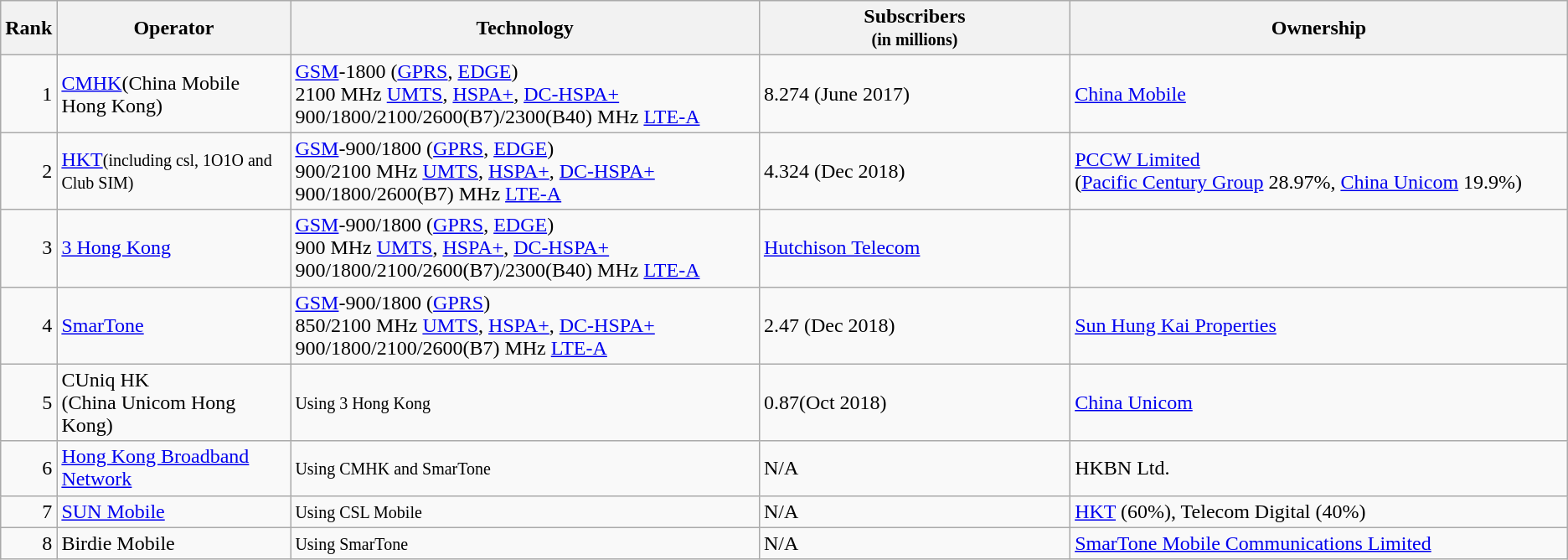<table class="wikitable">
<tr>
<th style="width:3%;">Rank</th>
<th style="width:15%;">Operator</th>
<th style="width:30%;">Technology</th>
<th style="width:20%;">Subscribers<br><small>(in millions)</small></th>
<th style="width:32%;">Ownership</th>
</tr>
<tr>
<td style="text-align:right;">1</td>
<td><a href='#'>CMHK</a>(China Mobile Hong Kong)</td>
<td><a href='#'>GSM</a>-1800 (<a href='#'>GPRS</a>, <a href='#'>EDGE</a>)<br>2100 MHz <a href='#'>UMTS</a>, <a href='#'>HSPA+</a>, <a href='#'>DC-HSPA+</a> 900/1800/2100/2600(B7)/2300(B40) MHz <a href='#'>LTE-A</a></td>
<td>8.274 (June 2017)</td>
<td><a href='#'>China Mobile</a></td>
</tr>
<tr>
<td style="text-align:right;">2</td>
<td><a href='#'>HKT</a><small>(including csl, 1O1O and Club SIM)</small></td>
<td><a href='#'>GSM</a>-900/1800 (<a href='#'>GPRS</a>, <a href='#'>EDGE</a>)<br>900/2100 MHz <a href='#'>UMTS</a>, <a href='#'>HSPA+</a>, <a href='#'>DC-HSPA+</a> 900/1800/2600(B7) MHz <a href='#'>LTE-A</a></td>
<td>4.324 (Dec 2018)</td>
<td><a href='#'>PCCW Limited</a><br>(<a href='#'>Pacific Century Group</a> 28.97%, <a href='#'>China Unicom</a> 19.9%)</td>
</tr>
<tr>
<td style="text-align:right;">3</td>
<td><a href='#'>3 Hong Kong</a></td>
<td><a href='#'>GSM</a>-900/1800 (<a href='#'>GPRS</a>, <a href='#'>EDGE</a>)<br>900 MHz <a href='#'>UMTS</a>, <a href='#'>HSPA+</a>, <a href='#'>DC-HSPA+</a> 900/1800/2100/2600(B7)/2300(B40) MHz <a href='#'>LTE-A</a></td>
<td 3.276><a href='#'>Hutchison Telecom</a></td>
</tr>
<tr>
<td style="text-align:right;">4</td>
<td><a href='#'>SmarTone</a></td>
<td><a href='#'>GSM</a>-900/1800 (<a href='#'>GPRS</a>)<br>850/2100 MHz <a href='#'>UMTS</a>, <a href='#'>HSPA+</a>, <a href='#'>DC-HSPA+</a> 900/1800/2100/2600(B7) MHz <a href='#'>LTE-A</a></td>
<td>2.47 (Dec 2018)</td>
<td><a href='#'>Sun Hung Kai Properties</a></td>
</tr>
<tr>
<td align="right">5</td>
<td>CUniq HK<br>(China Unicom Hong Kong)</td>
<td><small>Using 3 Hong Kong</small></td>
<td>0.87(Oct 2018)</td>
<td><a href='#'>China Unicom</a></td>
</tr>
<tr>
<td align="right">6</td>
<td><a href='#'>Hong Kong Broadband Network</a></td>
<td><small>Using CMHK and SmarTone</small></td>
<td>N/A</td>
<td>HKBN Ltd.</td>
</tr>
<tr>
<td align="right">7</td>
<td><a href='#'>SUN Mobile</a></td>
<td><small>Using CSL Mobile</small></td>
<td>N/A</td>
<td><a href='#'>HKT</a> (60%), Telecom Digital (40%)</td>
</tr>
<tr>
<td align="right">8</td>
<td>Birdie Mobile<br></td>
<td><small>Using SmarTone</small></td>
<td>N/A</td>
<td><a href='#'>SmarTone Mobile Communications Limited</a></td>
</tr>
</table>
